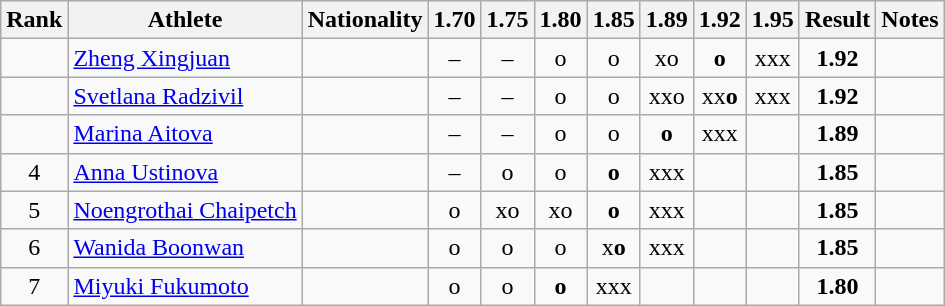<table class="wikitable sortable" style="text-align:center">
<tr>
<th>Rank</th>
<th>Athlete</th>
<th>Nationality</th>
<th>1.70</th>
<th>1.75</th>
<th>1.80</th>
<th>1.85</th>
<th>1.89</th>
<th>1.92</th>
<th>1.95</th>
<th>Result</th>
<th>Notes</th>
</tr>
<tr>
<td></td>
<td align="left"><a href='#'>Zheng Xingjuan</a></td>
<td align=left></td>
<td>–</td>
<td>–</td>
<td>o</td>
<td>o</td>
<td>xo</td>
<td><strong>o</strong></td>
<td>xxx</td>
<td><strong>1.92</strong></td>
<td></td>
</tr>
<tr>
<td></td>
<td align="left"><a href='#'>Svetlana Radzivil</a></td>
<td align=left></td>
<td>–</td>
<td>–</td>
<td>o</td>
<td>o</td>
<td>xxo</td>
<td>xx<strong>o</strong></td>
<td>xxx</td>
<td><strong>1.92</strong></td>
<td></td>
</tr>
<tr>
<td></td>
<td align="left"><a href='#'>Marina Aitova</a></td>
<td align=left></td>
<td>–</td>
<td>–</td>
<td>o</td>
<td>o</td>
<td><strong>o</strong></td>
<td>xxx</td>
<td></td>
<td><strong>1.89</strong></td>
<td></td>
</tr>
<tr>
<td>4</td>
<td align="left"><a href='#'>Anna Ustinova</a></td>
<td align=left></td>
<td>–</td>
<td>o</td>
<td>o</td>
<td><strong>o</strong></td>
<td>xxx</td>
<td></td>
<td></td>
<td><strong>1.85</strong></td>
<td></td>
</tr>
<tr>
<td>5</td>
<td align="left"><a href='#'>Noengrothai Chaipetch</a></td>
<td align=left></td>
<td>o</td>
<td>xo</td>
<td>xo</td>
<td><strong>o</strong></td>
<td>xxx</td>
<td></td>
<td></td>
<td><strong>1.85</strong></td>
<td></td>
</tr>
<tr>
<td>6</td>
<td align="left"><a href='#'>Wanida Boonwan</a></td>
<td align=left></td>
<td>o</td>
<td>o</td>
<td>o</td>
<td>x<strong>o</strong></td>
<td>xxx</td>
<td></td>
<td></td>
<td><strong>1.85</strong></td>
<td></td>
</tr>
<tr>
<td>7</td>
<td align="left"><a href='#'>Miyuki Fukumoto</a></td>
<td align=left></td>
<td>o</td>
<td>o</td>
<td><strong>o</strong></td>
<td>xxx</td>
<td></td>
<td></td>
<td></td>
<td><strong>1.80</strong></td>
<td></td>
</tr>
</table>
